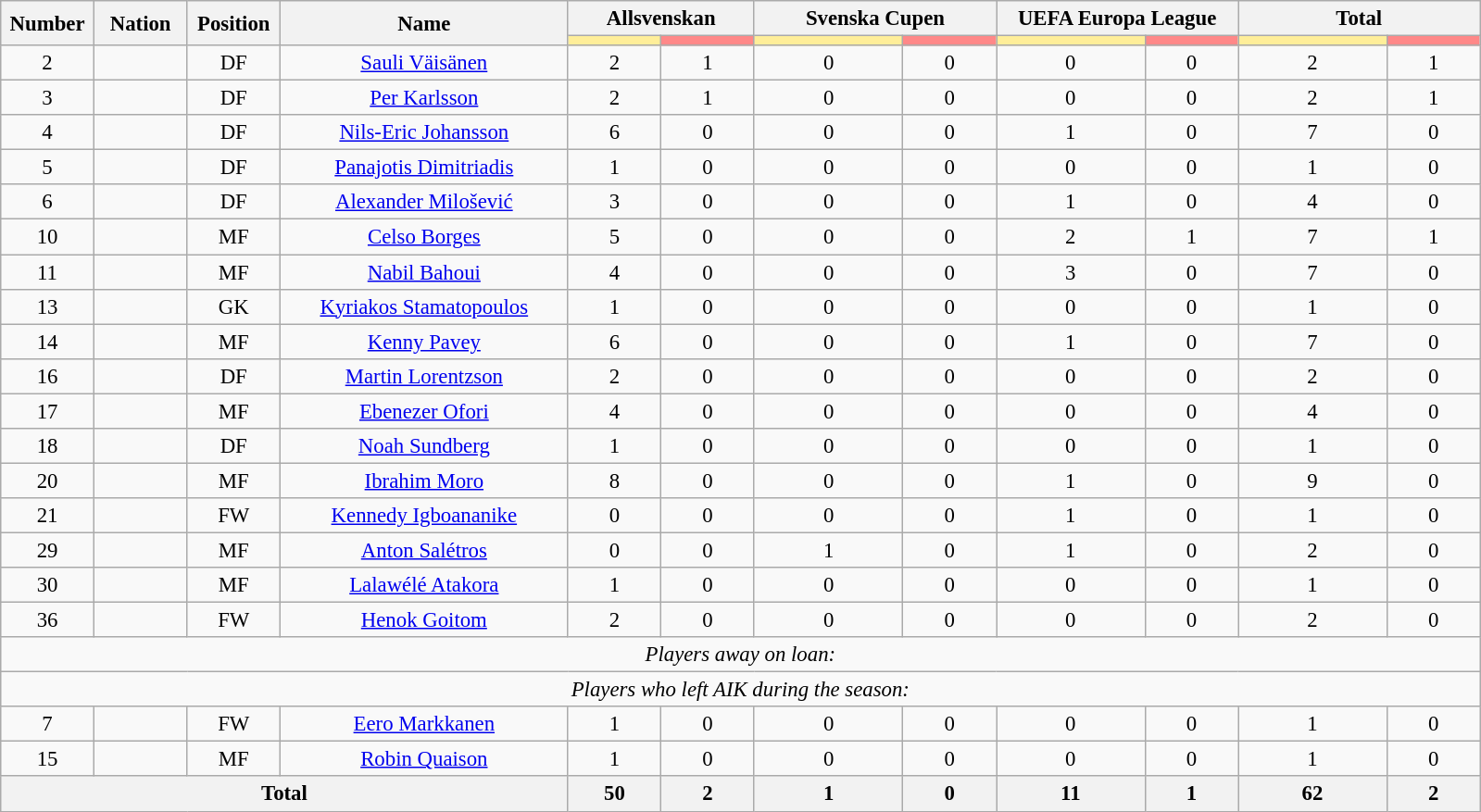<table class="wikitable" style="font-size: 95%; text-align: center;">
<tr>
<th rowspan=2 width=60>Number</th>
<th rowspan=2 width=60>Nation</th>
<th rowspan=2 width=60>Position</th>
<th rowspan=2 width=200>Name</th>
<th colspan=2>Allsvenskan</th>
<th colspan=2>Svenska Cupen</th>
<th colspan=2>UEFA Europa League</th>
<th colspan=2>Total</th>
</tr>
<tr>
<th style="width:60px; background:#fe9;"></th>
<th style="width:60px; background:#ff8888;"></th>
<th style="width:100px; background:#fe9;"></th>
<th style="width:60px; background:#ff8888;"></th>
<th style="width:100px; background:#fe9;"></th>
<th style="width:60px; background:#ff8888;"></th>
<th style="width:100px; background:#fe9;"></th>
<th style="width:60px; background:#ff8888;"></th>
</tr>
<tr>
<td>2</td>
<td></td>
<td>DF</td>
<td><a href='#'>Sauli Väisänen</a></td>
<td>2</td>
<td>1</td>
<td>0</td>
<td>0</td>
<td>0</td>
<td>0</td>
<td>2</td>
<td>1</td>
</tr>
<tr>
<td>3</td>
<td></td>
<td>DF</td>
<td><a href='#'>Per Karlsson</a></td>
<td>2</td>
<td>1</td>
<td>0</td>
<td>0</td>
<td>0</td>
<td>0</td>
<td>2</td>
<td>1</td>
</tr>
<tr>
<td>4</td>
<td></td>
<td>DF</td>
<td><a href='#'>Nils-Eric Johansson</a></td>
<td>6</td>
<td>0</td>
<td>0</td>
<td>0</td>
<td>1</td>
<td>0</td>
<td>7</td>
<td>0</td>
</tr>
<tr>
<td>5</td>
<td></td>
<td>DF</td>
<td><a href='#'>Panajotis Dimitriadis</a></td>
<td>1</td>
<td>0</td>
<td>0</td>
<td>0</td>
<td>0</td>
<td>0</td>
<td>1</td>
<td>0</td>
</tr>
<tr>
<td>6</td>
<td></td>
<td>DF</td>
<td><a href='#'>Alexander Milošević</a></td>
<td>3</td>
<td>0</td>
<td>0</td>
<td>0</td>
<td>1</td>
<td>0</td>
<td>4</td>
<td>0</td>
</tr>
<tr>
<td>10</td>
<td></td>
<td>MF</td>
<td><a href='#'>Celso Borges</a></td>
<td>5</td>
<td>0</td>
<td>0</td>
<td>0</td>
<td>2</td>
<td>1</td>
<td>7</td>
<td>1</td>
</tr>
<tr>
<td>11</td>
<td></td>
<td>MF</td>
<td><a href='#'>Nabil Bahoui</a></td>
<td>4</td>
<td>0</td>
<td>0</td>
<td>0</td>
<td>3</td>
<td>0</td>
<td>7</td>
<td>0</td>
</tr>
<tr>
<td>13</td>
<td></td>
<td>GK</td>
<td><a href='#'>Kyriakos Stamatopoulos</a></td>
<td>1</td>
<td>0</td>
<td>0</td>
<td>0</td>
<td>0</td>
<td>0</td>
<td>1</td>
<td>0</td>
</tr>
<tr>
<td>14</td>
<td></td>
<td>MF</td>
<td><a href='#'>Kenny Pavey</a></td>
<td>6</td>
<td>0</td>
<td>0</td>
<td>0</td>
<td>1</td>
<td>0</td>
<td>7</td>
<td>0</td>
</tr>
<tr>
<td>16</td>
<td></td>
<td>DF</td>
<td><a href='#'>Martin Lorentzson</a></td>
<td>2</td>
<td>0</td>
<td>0</td>
<td>0</td>
<td>0</td>
<td>0</td>
<td>2</td>
<td>0</td>
</tr>
<tr>
<td>17</td>
<td></td>
<td>MF</td>
<td><a href='#'>Ebenezer Ofori</a></td>
<td>4</td>
<td>0</td>
<td>0</td>
<td>0</td>
<td>0</td>
<td>0</td>
<td>4</td>
<td>0</td>
</tr>
<tr>
<td>18</td>
<td></td>
<td>DF</td>
<td><a href='#'>Noah Sundberg</a></td>
<td>1</td>
<td>0</td>
<td>0</td>
<td>0</td>
<td>0</td>
<td>0</td>
<td>1</td>
<td>0</td>
</tr>
<tr>
<td>20</td>
<td></td>
<td>MF</td>
<td><a href='#'>Ibrahim Moro</a></td>
<td>8</td>
<td>0</td>
<td>0</td>
<td>0</td>
<td>1</td>
<td>0</td>
<td>9</td>
<td>0</td>
</tr>
<tr>
<td>21</td>
<td></td>
<td>FW</td>
<td><a href='#'>Kennedy Igboananike</a></td>
<td>0</td>
<td>0</td>
<td>0</td>
<td>0</td>
<td>1</td>
<td>0</td>
<td>1</td>
<td>0</td>
</tr>
<tr>
<td>29</td>
<td></td>
<td>MF</td>
<td><a href='#'>Anton Salétros</a></td>
<td>0</td>
<td>0</td>
<td>1</td>
<td>0</td>
<td>1</td>
<td>0</td>
<td>2</td>
<td>0</td>
</tr>
<tr>
<td>30</td>
<td></td>
<td>MF</td>
<td><a href='#'>Lalawélé Atakora</a></td>
<td>1</td>
<td>0</td>
<td>0</td>
<td>0</td>
<td>0</td>
<td>0</td>
<td>1</td>
<td>0</td>
</tr>
<tr>
<td>36</td>
<td></td>
<td>FW</td>
<td><a href='#'>Henok Goitom</a></td>
<td>2</td>
<td>0</td>
<td>0</td>
<td>0</td>
<td>0</td>
<td>0</td>
<td>2</td>
<td>0</td>
</tr>
<tr>
<td colspan="15"><em>Players away on loan:</em></td>
</tr>
<tr>
<td colspan="15"><em>Players who left AIK during the season:</em></td>
</tr>
<tr>
<td>7</td>
<td></td>
<td>FW</td>
<td><a href='#'>Eero Markkanen</a></td>
<td>1</td>
<td>0</td>
<td>0</td>
<td>0</td>
<td>0</td>
<td>0</td>
<td>1</td>
<td>0</td>
</tr>
<tr>
<td>15</td>
<td></td>
<td>MF</td>
<td><a href='#'>Robin Quaison</a></td>
<td>1</td>
<td>0</td>
<td>0</td>
<td>0</td>
<td>0</td>
<td>0</td>
<td>1</td>
<td>0</td>
</tr>
<tr>
<th colspan=4>Total</th>
<th>50</th>
<th>2</th>
<th>1</th>
<th>0</th>
<th>11</th>
<th>1</th>
<th>62</th>
<th>2</th>
</tr>
</table>
